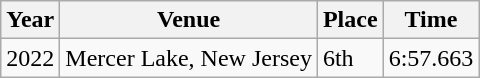<table class="wikitable">
<tr>
<th>Year</th>
<th>Venue</th>
<th>Place</th>
<th>Time</th>
</tr>
<tr>
<td>2022</td>
<td>Mercer Lake, New Jersey</td>
<td>6th</td>
<td>6:57.663</td>
</tr>
</table>
